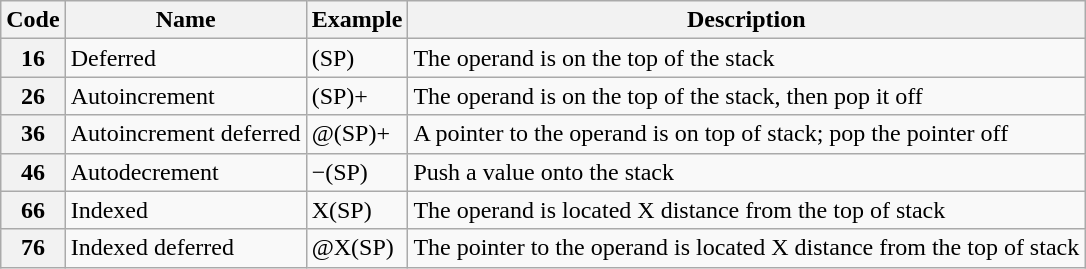<table class="wikitable" border=0>
<tr>
<th>Code</th>
<th>Name</th>
<th>Example</th>
<th>Description</th>
</tr>
<tr>
<th>16</th>
<td>Deferred</td>
<td>(SP)</td>
<td>The operand is on the top of the stack</td>
</tr>
<tr>
<th>26</th>
<td>Autoincrement</td>
<td>(SP)+</td>
<td>The operand is on the top of the stack, then pop it off</td>
</tr>
<tr>
<th>36</th>
<td>Autoincrement deferred</td>
<td>@(SP)+</td>
<td>A pointer to the operand is on top of stack; pop the pointer off</td>
</tr>
<tr>
<th>46</th>
<td>Autodecrement</td>
<td>−(SP)</td>
<td>Push a value onto the stack</td>
</tr>
<tr>
<th>66</th>
<td>Indexed</td>
<td>X(SP)</td>
<td>The operand is located X distance from the top of stack</td>
</tr>
<tr>
<th>76</th>
<td>Indexed deferred</td>
<td>@X(SP)</td>
<td>The pointer to the operand is located X distance from the top of stack</td>
</tr>
</table>
